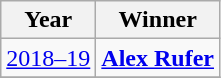<table class="wikitable" border="1">
<tr>
<th>Year</th>
<th>Winner</th>
</tr>
<tr>
<td><a href='#'>2018–19</a></td>
<td style="text-align:left;"><strong><a href='#'>Alex Rufer</a></strong></td>
</tr>
<tr>
</tr>
</table>
